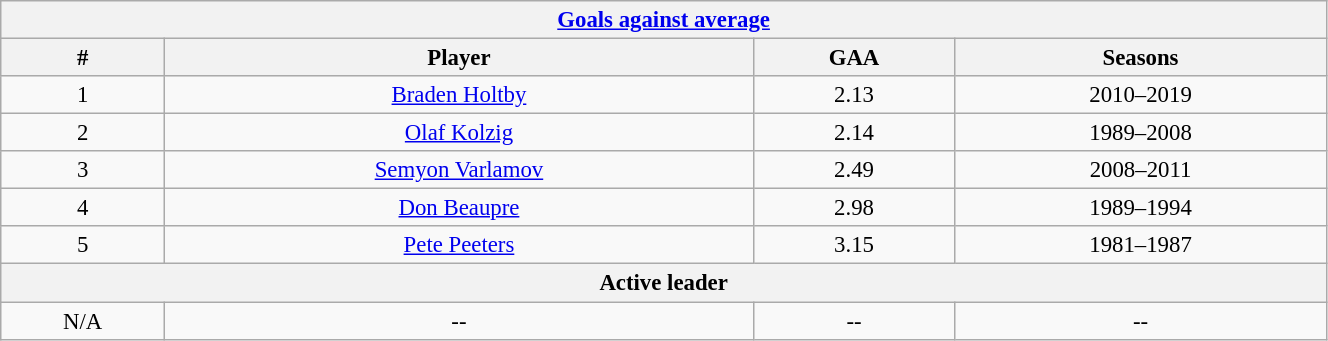<table class="wikitable" style="text-align: center; font-size: 95%" width="70%">
<tr>
<th colspan="4"><a href='#'>Goals against average</a></th>
</tr>
<tr>
<th>#</th>
<th>Player</th>
<th>GAA</th>
<th>Seasons</th>
</tr>
<tr>
<td>1</td>
<td><a href='#'>Braden Holtby</a></td>
<td>2.13</td>
<td>2010–2019</td>
</tr>
<tr>
<td>2</td>
<td><a href='#'>Olaf Kolzig</a></td>
<td>2.14</td>
<td>1989–2008</td>
</tr>
<tr>
<td>3</td>
<td><a href='#'>Semyon Varlamov</a></td>
<td>2.49</td>
<td>2008–2011</td>
</tr>
<tr>
<td>4</td>
<td><a href='#'>Don Beaupre</a></td>
<td>2.98</td>
<td>1989–1994</td>
</tr>
<tr>
<td>5</td>
<td><a href='#'>Pete Peeters</a></td>
<td>3.15</td>
<td>1981–1987</td>
</tr>
<tr>
<th colspan="4">Active leader</th>
</tr>
<tr>
<td>N/A</td>
<td>--</td>
<td>--</td>
<td>--</td>
</tr>
</table>
